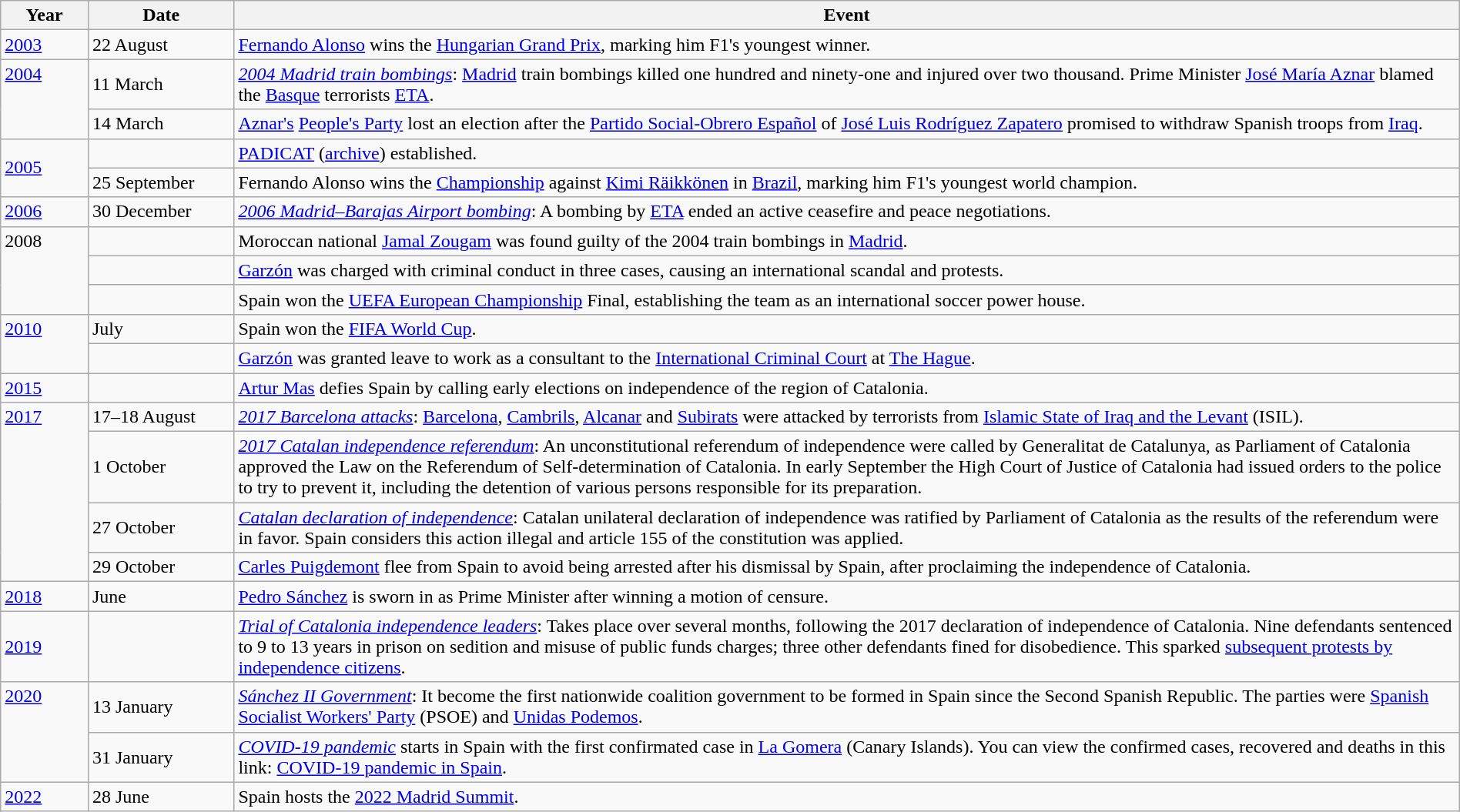<table class="wikitable" style="width:100%">
<tr>
<th style="width:6%">Year</th>
<th style="width:10%">Date</th>
<th>Event</th>
</tr>
<tr>
<td><a href='#'>2003</a></td>
<td>22 August</td>
<td><a href='#'>Fernando Alonso</a> wins the <a href='#'>Hungarian Grand Prix</a>, marking him F1's youngest winner.</td>
</tr>
<tr>
<td rowspan="2" style="vertical-align:top;"><a href='#'>2004</a></td>
<td>11 March</td>
<td><em><a href='#'>2004 Madrid train bombings</a></em>: <a href='#'>Madrid</a> train bombings killed one hundred and ninety-one and injured over two thousand. Prime Minister <a href='#'>José María Aznar</a> blamed the <a href='#'>Basque</a> terrorists <a href='#'>ETA</a>.</td>
</tr>
<tr>
<td>14 March</td>
<td><a href='#'>Aznar's</a> <a href='#'>People's Party</a> lost an election after the <a href='#'>Partido Social-Obrero Español</a> of <a href='#'>José Luis Rodríguez Zapatero</a> promised to withdraw Spanish troops from <a href='#'>Iraq</a>.</td>
</tr>
<tr>
<td rowspan="2"><a href='#'>2005</a></td>
<td></td>
<td><a href='#'>PADICAT</a> (<a href='#'>archive</a>) established.</td>
</tr>
<tr>
<td>25 September</td>
<td>Fernando Alonso wins the <a href='#'>Championship</a> against <a href='#'>Kimi Räikkönen</a> in <a href='#'>Brazil</a>, marking him F1's youngest world champion.</td>
</tr>
<tr>
<td><a href='#'>2006</a></td>
<td>30 December</td>
<td><em><a href='#'>2006 Madrid–Barajas Airport bombing</a></em>: A bombing by <a href='#'>ETA</a> ended an active ceasefire and peace negotiations.</td>
</tr>
<tr>
<td rowspan="3" style="vertical-align:top;">2008</td>
<td></td>
<td>Moroccan national <a href='#'>Jamal Zougam</a> was found guilty of the 2004 train bombings in <a href='#'>Madrid</a>.</td>
</tr>
<tr>
<td></td>
<td><a href='#'>Garzón</a> was charged with criminal conduct in three cases, causing an international scandal and protests.</td>
</tr>
<tr>
<td></td>
<td>Spain won the <a href='#'>UEFA European Championship</a> Final, establishing the team as an international soccer power house.</td>
</tr>
<tr>
<td rowspan="2" style="vertical-align:top;"><a href='#'>2010</a></td>
<td>July</td>
<td>Spain won the <a href='#'>FIFA World Cup</a>.</td>
</tr>
<tr>
<td></td>
<td><a href='#'>Garzón</a> was granted leave to work as a consultant to the <a href='#'>International Criminal Court</a> at <a href='#'>The Hague</a>.</td>
</tr>
<tr>
<td><a href='#'>2015</a></td>
<td></td>
<td><a href='#'>Artur Mas</a> defies Spain by calling early elections on independence of the region of Catalonia.</td>
</tr>
<tr>
<td rowspan="4" style="vertical-align:top;"><a href='#'>2017</a></td>
<td>17–18 August</td>
<td><em><a href='#'>2017 Barcelona attacks</a></em>: <a href='#'>Barcelona</a>, <a href='#'>Cambrils</a>, <a href='#'>Alcanar</a> and <a href='#'>Subirats</a> were attacked by terrorists from <a href='#'>Islamic State of Iraq and the Levant</a> (ISIL).</td>
</tr>
<tr>
<td>1 October</td>
<td><em><a href='#'>2017 Catalan independence referendum</a></em>: An unconstitutional referendum of independence were called by Generalitat de Catalunya, as Parliament of Catalonia approved the Law on the Referendum of Self-determination of Catalonia. In early September the High Court of Justice of Catalonia had issued orders to the police to try to prevent it, including the detention of various persons responsible for its preparation.</td>
</tr>
<tr>
<td>27 October</td>
<td><em><a href='#'>Catalan declaration of independence</a></em>: Catalan unilateral declaration of independence was ratified by Parliament of Catalonia as the results of the referendum were in favor. Spain considers this action illegal and article 155 of the constitution was applied.</td>
</tr>
<tr>
<td>29 October</td>
<td><a href='#'>Carles Puigdemont</a> flee from Spain to avoid being arrested after his dismissal by Spain, after proclaiming the independence of Catalonia.</td>
</tr>
<tr>
<td><a href='#'>2018</a></td>
<td>June</td>
<td><a href='#'>Pedro Sánchez</a> is sworn in as Prime Minister after winning a motion of censure.</td>
</tr>
<tr>
<td><a href='#'>2019</a></td>
<td></td>
<td><em><a href='#'>Trial of Catalonia independence leaders</a></em>: Takes place over several months, following the 2017 declaration of independence of Catalonia. Nine defendants sentenced to 9 to 13 years in prison on sedition and misuse of public funds charges; three other defendants fined for disobedience. This sparked <a href='#'>subsequent protests by independence citizens</a>.</td>
</tr>
<tr>
<td rowspan="2" style="vertical-align:top;"><a href='#'>2020</a></td>
<td>13 January</td>
<td><em><a href='#'>Sánchez II Government</a></em>: It become the first nationwide coalition government to be formed in Spain since the Second Spanish Republic. The parties were <a href='#'>Spanish Socialist Workers' Party</a> (PSOE) and <a href='#'>Unidas Podemos</a>.</td>
</tr>
<tr>
<td>31 January</td>
<td><em><a href='#'>COVID-19 pandemic</a></em> starts in Spain with the first confirmated case in <a href='#'>La Gomera</a> (Canary Islands). You can view the confirmed cases, recovered and deaths in this link: <a href='#'>COVID-19 pandemic in Spain</a>.</td>
</tr>
<tr>
<td><a href='#'>2022</a></td>
<td>28 June</td>
<td>Spain hosts the <a href='#'>2022 Madrid Summit</a>.</td>
</tr>
</table>
